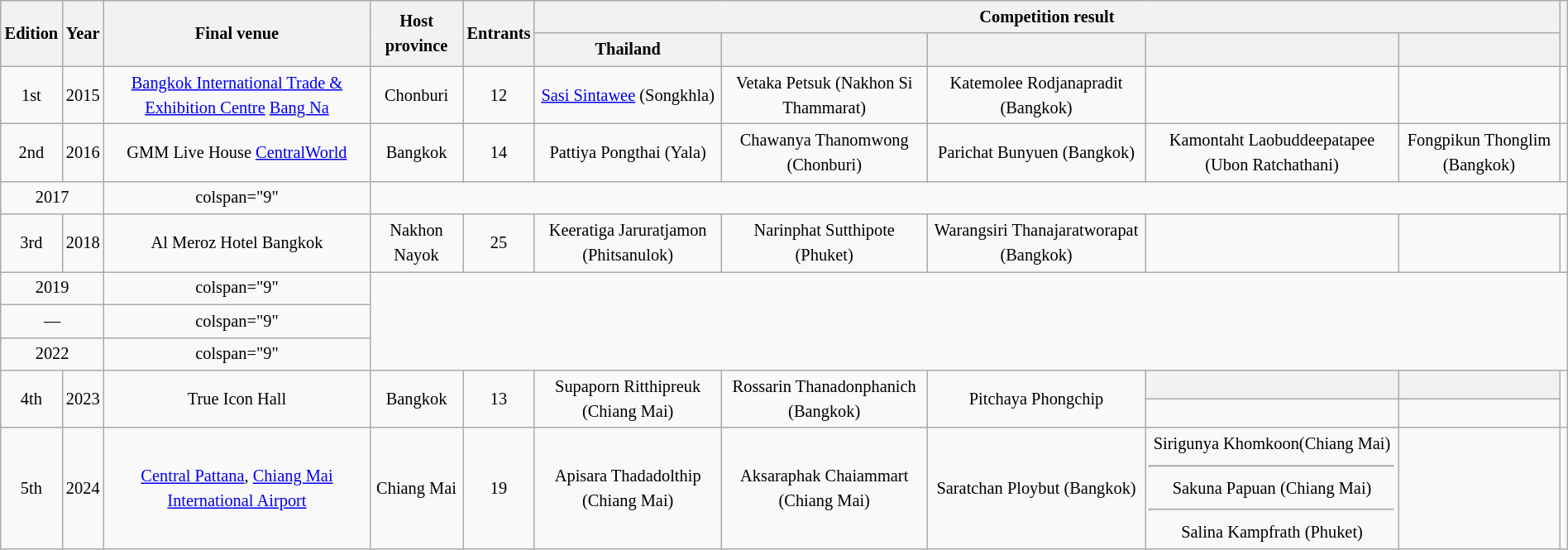<table class="wikitable" style="text-align:center; font-size:85%; line-height:20px; width:100%;">
<tr>
<th rowspan="2">Edition</th>
<th rowspan="2">Year</th>
<th rowspan="2">Final venue</th>
<th rowspan="2">Host province</th>
<th rowspan="2">Entrants</th>
<th colspan="5">Competition result</th>
<th rowspan="2"></th>
</tr>
<tr>
<th> Thailand</th>
<th></th>
<th></th>
<th></th>
<th></th>
</tr>
<tr>
<td>1st</td>
<td>2015</td>
<td><a href='#'>Bangkok International Trade & Exhibition Centre</a> <a href='#'>Bang Na</a></td>
<td>Chonburi</td>
<td>12</td>
<td><a href='#'>Sasi Sintawee</a> (Songkhla)</td>
<td>Vetaka Petsuk (Nakhon Si Thammarat)</td>
<td>Katemolee Rodjanapradit (Bangkok)</td>
<td></td>
<td></td>
<td></td>
</tr>
<tr>
<td>2nd</td>
<td>2016</td>
<td>GMM Live House <a href='#'>CentralWorld</a></td>
<td>Bangkok</td>
<td>14</td>
<td>Pattiya Pongthai (Yala)</td>
<td>Chawanya Thanomwong (Chonburi)</td>
<td>Parichat Bunyuen (Bangkok)</td>
<td>Kamontaht Laobuddeepatapee (Ubon Ratchathani)</td>
<td>Fongpikun Thonglim (Bangkok)</td>
<td></td>
</tr>
<tr>
<td colspan="2">2017</td>
<td>colspan="9" </td>
</tr>
<tr>
<td>3rd</td>
<td>2018</td>
<td>Al Meroz Hotel Bangkok</td>
<td>Nakhon Nayok</td>
<td>25</td>
<td>Keeratiga Jaruratjamon (Phitsanulok)</td>
<td>Narinphat Sutthipote (Phuket)</td>
<td>Warangsiri Thanajaratworapat (Bangkok)</td>
<td></td>
<td></td>
<td></td>
</tr>
<tr>
<td colspan="2">2019</td>
<td>colspan="9" </td>
</tr>
<tr>
<td colspan="2">—</td>
<td>colspan="9" </td>
</tr>
<tr>
<td colspan="2">2022</td>
<td>colspan="9" </td>
</tr>
<tr>
<td rowspan="2">4th</td>
<td rowspan="2">2023</td>
<td rowspan="2">True Icon Hall</td>
<td rowspan="2">Bangkok</td>
<td rowspan="2">13</td>
<td rowspan="2">Supaporn Ritthipreuk (Chiang Mai)</td>
<td rowspan="2">Rossarin Thanadonphanich (Bangkok)</td>
<td rowspan="2">Pitchaya Phongchip</td>
<th></th>
<th></th>
<td rowspan="2"></td>
</tr>
<tr>
<td></td>
<td></td>
</tr>
<tr>
<td>5th</td>
<td>2024</td>
<td><a href='#'>Central Pattana</a>, <a href='#'>Chiang Mai International Airport</a></td>
<td>Chiang Mai</td>
<td>19</td>
<td>Apisara Thadadolthip (Chiang Mai)</td>
<td>Aksaraphak Chaiammart (Chiang Mai)</td>
<td>Saratchan Ploybut (Bangkok)</td>
<td>Sirigunya Khomkoon(Chiang Mai)<hr>Sakuna Papuan (Chiang Mai)<hr>Salina Kampfrath (Phuket)</td>
<td></td>
<td></td>
</tr>
</table>
